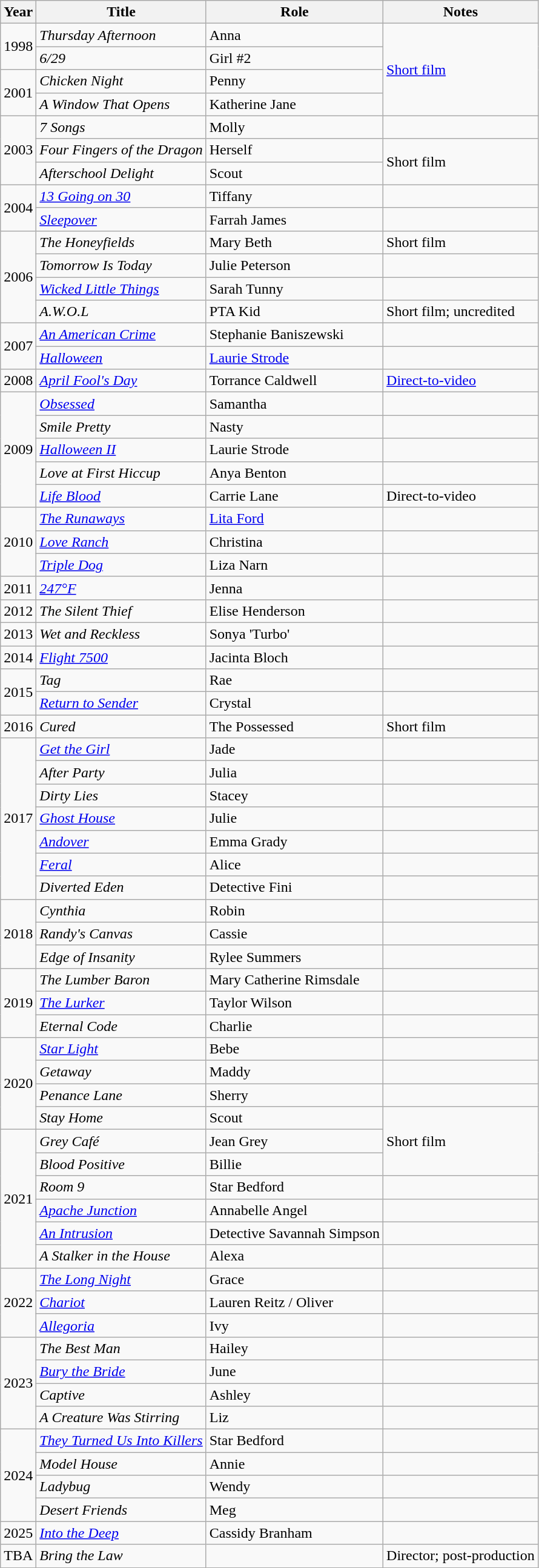<table class="wikitable sortable">
<tr>
<th>Year</th>
<th>Title</th>
<th>Role</th>
<th class="unsortable">Notes</th>
</tr>
<tr>
<td rowspan="2">1998</td>
<td><em>Thursday Afternoon</em></td>
<td>Anna</td>
<td rowspan=4><a href='#'>Short film</a></td>
</tr>
<tr>
<td><em>6/29</em></td>
<td>Girl #2</td>
</tr>
<tr>
<td rowspan="2">2001</td>
<td><em>Chicken Night</em></td>
<td>Penny</td>
</tr>
<tr>
<td><em>A Window That Opens</em></td>
<td>Katherine Jane</td>
</tr>
<tr>
<td rowspan="3">2003</td>
<td><em>7 Songs</em></td>
<td>Molly</td>
<td></td>
</tr>
<tr>
<td><em>Four Fingers of the Dragon</em></td>
<td>Herself</td>
<td rowspan=2>Short film</td>
</tr>
<tr>
<td><em>Afterschool Delight</em></td>
<td>Scout</td>
</tr>
<tr>
<td rowspan="2">2004</td>
<td><em><a href='#'>13 Going on 30</a></em></td>
<td>Tiffany</td>
<td></td>
</tr>
<tr>
<td><em><a href='#'>Sleepover</a></em></td>
<td>Farrah James</td>
<td></td>
</tr>
<tr>
<td rowspan="4">2006</td>
<td><em>The Honeyfields</em></td>
<td>Mary Beth</td>
<td>Short film</td>
</tr>
<tr>
<td><em>Tomorrow Is Today</em></td>
<td>Julie Peterson</td>
<td></td>
</tr>
<tr>
<td><em><a href='#'>Wicked Little Things</a></em></td>
<td>Sarah Tunny</td>
<td></td>
</tr>
<tr>
<td><em>A.W.O.L</em></td>
<td>PTA Kid</td>
<td>Short film; uncredited</td>
</tr>
<tr>
<td rowspan="2">2007</td>
<td><em><a href='#'>An American Crime</a></em></td>
<td>Stephanie Baniszewski</td>
<td></td>
</tr>
<tr>
<td><em><a href='#'>Halloween</a></em></td>
<td><a href='#'>Laurie Strode</a></td>
<td></td>
</tr>
<tr>
<td>2008</td>
<td><em><a href='#'>April Fool's Day</a></em></td>
<td>Torrance Caldwell</td>
<td><a href='#'>Direct-to-video</a></td>
</tr>
<tr>
<td rowspan="5">2009</td>
<td><em><a href='#'>Obsessed</a></em></td>
<td>Samantha</td>
<td></td>
</tr>
<tr>
<td><em>Smile Pretty</em></td>
<td>Nasty</td>
<td></td>
</tr>
<tr>
<td><em><a href='#'>Halloween II</a></em></td>
<td>Laurie Strode</td>
<td></td>
</tr>
<tr>
<td><em>Love at First Hiccup</em></td>
<td>Anya Benton</td>
<td></td>
</tr>
<tr>
<td><em><a href='#'>Life Blood</a></em></td>
<td>Carrie Lane</td>
<td>Direct-to-video</td>
</tr>
<tr>
<td rowspan="3">2010</td>
<td><em><a href='#'>The Runaways</a></em></td>
<td><a href='#'>Lita Ford</a></td>
<td></td>
</tr>
<tr>
<td><em><a href='#'>Love Ranch</a></em></td>
<td>Christina</td>
<td></td>
</tr>
<tr>
<td><em><a href='#'>Triple Dog</a></em></td>
<td>Liza Narn</td>
<td></td>
</tr>
<tr>
<td>2011</td>
<td><em><a href='#'>247°F</a></em></td>
<td>Jenna</td>
<td></td>
</tr>
<tr>
<td>2012</td>
<td><em>The Silent Thief</em></td>
<td>Elise Henderson</td>
<td></td>
</tr>
<tr>
<td>2013</td>
<td><em>Wet and Reckless</em></td>
<td>Sonya 'Turbo'</td>
<td></td>
</tr>
<tr>
<td>2014</td>
<td><em><a href='#'>Flight 7500</a></em></td>
<td>Jacinta Bloch</td>
<td></td>
</tr>
<tr>
<td rowspan="2">2015</td>
<td><em>Tag</em></td>
<td>Rae</td>
<td></td>
</tr>
<tr>
<td><em><a href='#'>Return to Sender</a></em></td>
<td>Crystal</td>
<td></td>
</tr>
<tr>
<td>2016</td>
<td><em>Cured</em></td>
<td>The Possessed</td>
<td>Short film</td>
</tr>
<tr>
<td rowspan="7">2017</td>
<td><em><a href='#'>Get the Girl</a></em></td>
<td>Jade</td>
<td></td>
</tr>
<tr>
<td><em>After Party</em></td>
<td>Julia</td>
<td></td>
</tr>
<tr>
<td><em>Dirty Lies</em></td>
<td>Stacey</td>
<td></td>
</tr>
<tr>
<td><em><a href='#'>Ghost House</a></em></td>
<td>Julie</td>
<td></td>
</tr>
<tr>
<td><em><a href='#'>Andover</a></em></td>
<td>Emma Grady</td>
<td></td>
</tr>
<tr>
<td><a href='#'><em>Feral</em></a></td>
<td>Alice</td>
<td></td>
</tr>
<tr>
<td><em>Diverted Eden</em></td>
<td>Detective Fini</td>
<td></td>
</tr>
<tr>
<td rowspan="3">2018</td>
<td><em>Cynthia</em></td>
<td>Robin</td>
<td></td>
</tr>
<tr>
<td><em>Randy's Canvas</em></td>
<td>Cassie</td>
<td></td>
</tr>
<tr>
<td><em>Edge of Insanity</em></td>
<td>Rylee Summers</td>
<td></td>
</tr>
<tr>
<td rowspan="3">2019</td>
<td><em>The Lumber Baron</em></td>
<td>Mary Catherine Rimsdale</td>
<td></td>
</tr>
<tr>
<td><em><a href='#'>The Lurker</a></em></td>
<td>Taylor Wilson</td>
<td></td>
</tr>
<tr>
<td><em>Eternal Code</em></td>
<td>Charlie</td>
<td></td>
</tr>
<tr>
<td rowspan="4">2020</td>
<td><em><a href='#'>Star Light</a></em></td>
<td>Bebe</td>
<td></td>
</tr>
<tr>
<td><em>Getaway</em></td>
<td>Maddy</td>
<td></td>
</tr>
<tr>
<td><em>Penance Lane</em></td>
<td>Sherry</td>
<td></td>
</tr>
<tr>
<td><em>Stay Home</em></td>
<td>Scout</td>
<td rowspan=3>Short film</td>
</tr>
<tr>
<td rowspan="6">2021</td>
<td><em>Grey Café</em></td>
<td>Jean Grey</td>
</tr>
<tr>
<td><em>Blood Positive</em></td>
<td>Billie</td>
</tr>
<tr>
<td><em>Room 9</em></td>
<td>Star Bedford</td>
<td></td>
</tr>
<tr>
<td><em><a href='#'>Apache Junction</a></em></td>
<td>Annabelle Angel</td>
<td></td>
</tr>
<tr>
<td><em><a href='#'>An Intrusion</a></em></td>
<td>Detective Savannah Simpson</td>
<td></td>
</tr>
<tr>
<td><em>A Stalker in the House</em></td>
<td>Alexa</td>
<td></td>
</tr>
<tr>
<td rowspan="3">2022</td>
<td><em><a href='#'>The Long Night</a></em></td>
<td>Grace</td>
<td></td>
</tr>
<tr>
<td><em><a href='#'>Chariot</a></em></td>
<td>Lauren Reitz / Oliver</td>
<td></td>
</tr>
<tr>
<td><em><a href='#'>Allegoria</a></em></td>
<td>Ivy</td>
<td></td>
</tr>
<tr>
<td rowspan="4">2023</td>
<td><em>The Best Man</em></td>
<td>Hailey</td>
<td></td>
</tr>
<tr>
<td><em><a href='#'>Bury the Bride</a></em></td>
<td>June</td>
<td></td>
</tr>
<tr>
<td><em>Captive</em></td>
<td>Ashley</td>
<td></td>
</tr>
<tr>
<td><em>A Creature Was Stirring</em></td>
<td>Liz</td>
<td></td>
</tr>
<tr>
<td rowspan=4>2024</td>
<td><em><a href='#'>They Turned Us Into Killers</a></em></td>
<td>Star Bedford</td>
<td></td>
</tr>
<tr>
<td><em>Model House</em></td>
<td>Annie</td>
<td></td>
</tr>
<tr>
<td><em>Ladybug</em></td>
<td>Wendy</td>
<td></td>
</tr>
<tr>
<td><em>Desert Friends</em></td>
<td>Meg</td>
<td></td>
</tr>
<tr>
<td>2025</td>
<td><em><a href='#'>Into the Deep</a></em></td>
<td>Cassidy Branham</td>
<td></td>
</tr>
<tr>
<td>TBA</td>
<td><em>Bring the Law</em></td>
<td></td>
<td>Director; post-production</td>
</tr>
</table>
